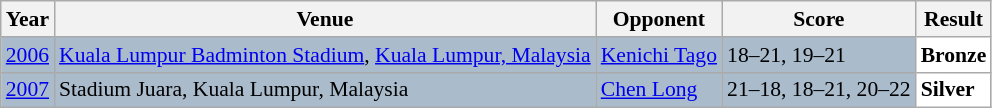<table class="sortable wikitable" style="font-size: 90%;">
<tr>
<th>Year</th>
<th>Venue</th>
<th>Opponent</th>
<th>Score</th>
<th>Result</th>
</tr>
<tr style="background:#AABBCC">
<td align="center"><a href='#'>2006</a></td>
<td align="left"><a href='#'>Kuala Lumpur Badminton Stadium</a>, <a href='#'>Kuala Lumpur, Malaysia</a></td>
<td align="left"> <a href='#'>Kenichi Tago</a></td>
<td align="left">18–21, 19–21</td>
<td style="text-align:left; background:white"> <strong>Bronze</strong></td>
</tr>
<tr style="background:#AABBCC">
<td align="center"><a href='#'>2007</a></td>
<td align="left">Stadium Juara, Kuala Lumpur, Malaysia</td>
<td align="left"> <a href='#'>Chen Long</a></td>
<td align="left">21–18, 18–21, 20–22</td>
<td style="text-align:left; background:white"> <strong>Silver</strong></td>
</tr>
</table>
